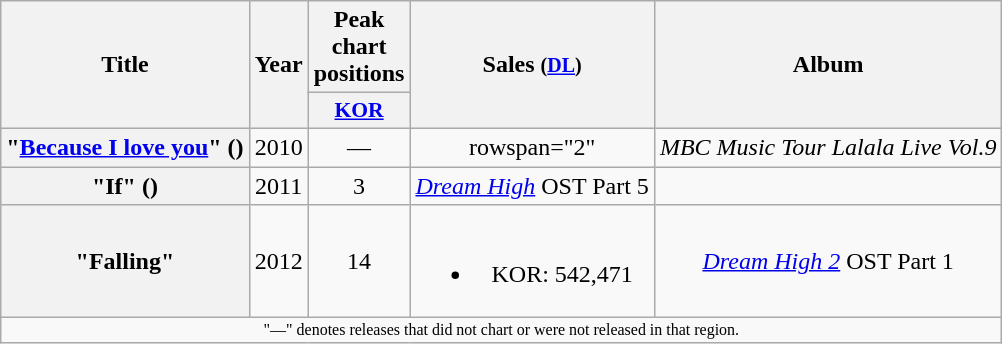<table class="wikitable plainrowheaders" style="text-align:center;">
<tr>
<th scope="col" rowspan="2">Title</th>
<th scope="col" rowspan="2">Year</th>
<th scope="col" colspan="1">Peak chart positions</th>
<th scope="col" rowspan="2">Sales <small>(<a href='#'>DL</a>)</small></th>
<th scope="col" rowspan="2">Album</th>
</tr>
<tr>
<th scope="col" style="width:3em;font-size:90%;"><a href='#'>KOR</a><br></th>
</tr>
<tr>
<th scope="row">"<a href='#'>Because I love you</a>" ()</th>
<td>2010</td>
<td>—</td>
<td>rowspan="2" </td>
<td><em>MBC Music Tour Lalala Live Vol.9</em></td>
</tr>
<tr>
<th scope="row">"If" ()</th>
<td>2011</td>
<td>3</td>
<td><em><a href='#'>Dream High</a></em> OST Part 5</td>
</tr>
<tr>
<th scope="row">"Falling"</th>
<td>2012</td>
<td>14</td>
<td><br><ul><li>KOR: 542,471</li></ul></td>
<td><em><a href='#'>Dream High 2</a></em> OST Part 1</td>
</tr>
<tr>
<td colspan="5" style="font-size:8pt;">"—" denotes releases that did not chart or were not released in that region.</td>
</tr>
</table>
